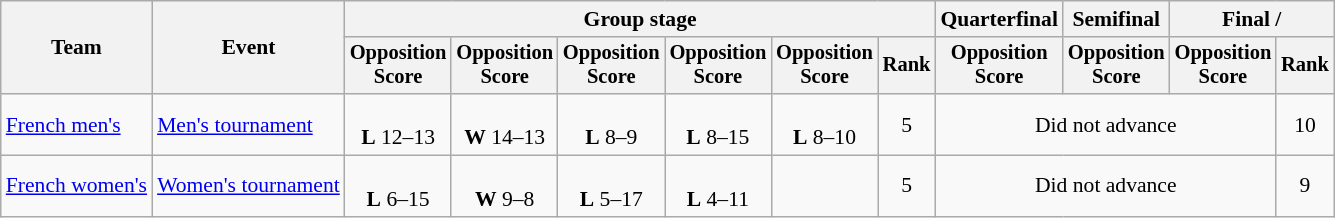<table class=wikitable style=font-size:90%;text-align:center>
<tr>
<th rowspan=2>Team</th>
<th rowspan=2>Event</th>
<th colspan=6>Group stage</th>
<th>Quarterfinal</th>
<th>Semifinal</th>
<th colspan=2>Final / </th>
</tr>
<tr style=font-size:95%>
<th>Opposition<br>Score</th>
<th>Opposition<br>Score</th>
<th>Opposition<br>Score</th>
<th>Opposition<br>Score</th>
<th>Opposition<br>Score</th>
<th>Rank</th>
<th>Opposition<br>Score</th>
<th>Opposition<br>Score</th>
<th>Opposition<br>Score</th>
<th>Rank</th>
</tr>
<tr>
<td align=left><a href='#'>French men's</a></td>
<td align=left><a href='#'>Men's tournament</a></td>
<td><br><strong>L</strong> 12–13</td>
<td><br><strong>W</strong> 14–13</td>
<td><br><strong>L</strong> 8–9</td>
<td><br><strong>L</strong> 8–15</td>
<td><br><strong>L</strong> 8–10</td>
<td>5</td>
<td colspan="3">Did not advance</td>
<td>10</td>
</tr>
<tr>
<td align=left><a href='#'>French women's</a></td>
<td align=left><a href='#'>Women's tournament</a></td>
<td><br><strong>L</strong> 6–15</td>
<td><br><strong>W</strong> 9–8</td>
<td><br><strong>L</strong> 5–17</td>
<td><br><strong>L</strong> 4–11</td>
<td></td>
<td>5</td>
<td colspan="3">Did not advance</td>
<td>9</td>
</tr>
</table>
